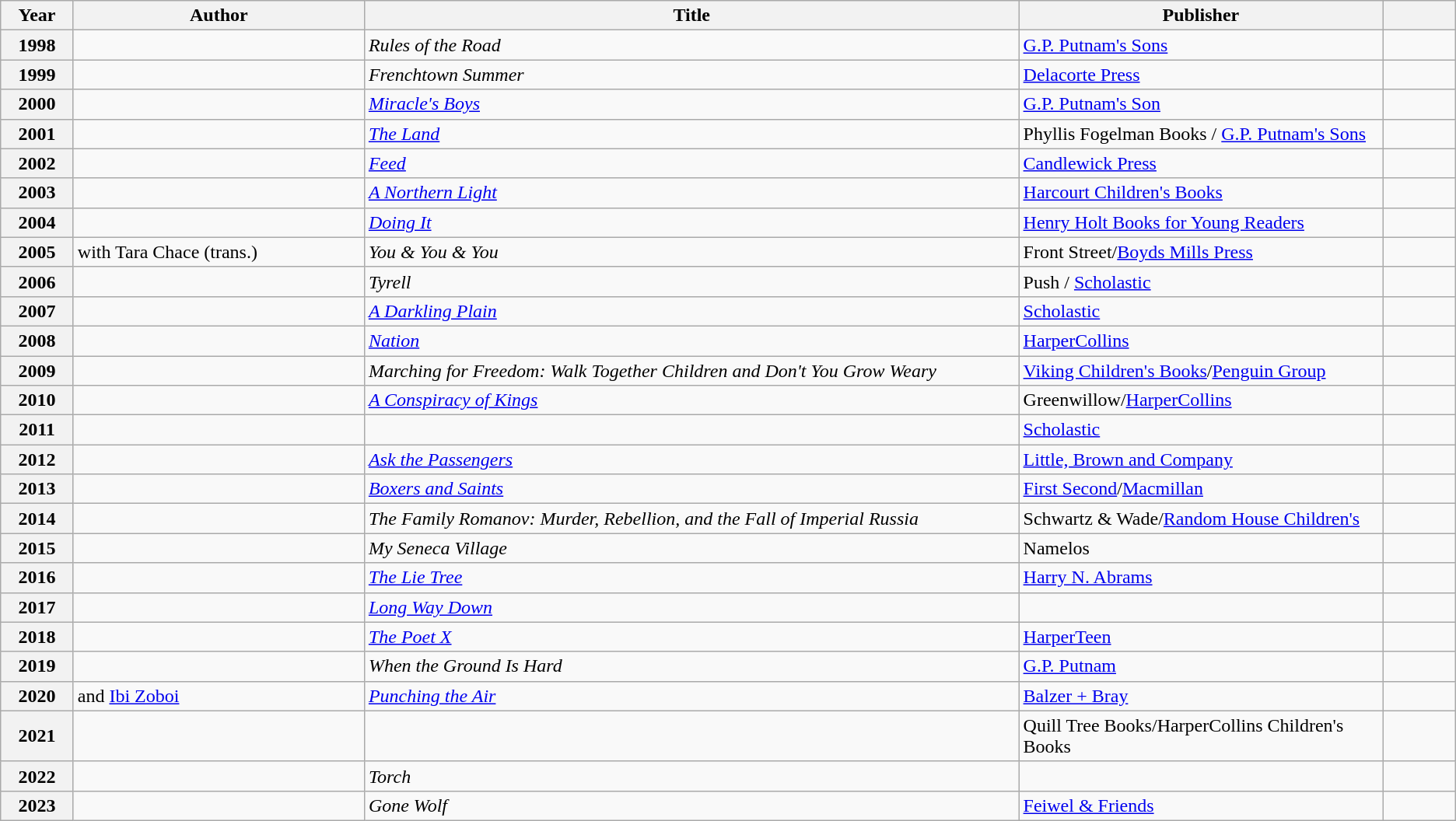<table class="wikitable sortable mw-collapsible">
<tr>
<th scope="col" width="5%">Year</th>
<th scope="col" width="20%">Author</th>
<th scope="col" width="45%">Title</th>
<th scope="col" width="25%">Publisher</th>
<th scope="col" width="5%"></th>
</tr>
<tr>
<th>1998</th>
<td></td>
<td><em>Rules of the Road</em></td>
<td><a href='#'>G.P. Putnam's Sons</a></td>
<td></td>
</tr>
<tr>
<th>1999</th>
<td></td>
<td><em>Frenchtown Summer</em></td>
<td><a href='#'>Delacorte Press</a></td>
<td></td>
</tr>
<tr>
<th>2000</th>
<td></td>
<td><em><a href='#'>Miracle's Boys</a></em></td>
<td><a href='#'>G.P. Putnam's Son</a></td>
<td></td>
</tr>
<tr>
<th>2001</th>
<td></td>
<td><em><a href='#'>The Land</a></em></td>
<td>Phyllis Fogelman Books / <a href='#'>G.P. Putnam's Sons</a></td>
<td></td>
</tr>
<tr>
<th>2002</th>
<td></td>
<td><em><a href='#'>Feed</a></em></td>
<td><a href='#'>Candlewick Press</a></td>
<td></td>
</tr>
<tr>
<th>2003</th>
<td></td>
<td><em><a href='#'>A Northern Light</a></em></td>
<td><a href='#'>Harcourt Children's Books</a></td>
<td></td>
</tr>
<tr>
<th>2004</th>
<td></td>
<td><em><a href='#'>Doing It</a></em></td>
<td><a href='#'>Henry Holt Books for Young Readers</a></td>
<td></td>
</tr>
<tr>
<th>2005</th>
<td> with Tara Chace (trans.)</td>
<td><em>You & You & You</em></td>
<td>Front Street/<a href='#'>Boyds Mills Press</a></td>
<td></td>
</tr>
<tr>
<th>2006</th>
<td></td>
<td><em>Tyrell</em></td>
<td>Push / <a href='#'>Scholastic</a></td>
<td></td>
</tr>
<tr>
<th>2007</th>
<td></td>
<td><em><a href='#'>A Darkling Plain</a></em></td>
<td><a href='#'>Scholastic</a></td>
<td></td>
</tr>
<tr>
<th>2008</th>
<td></td>
<td><em><a href='#'>Nation</a></em></td>
<td><a href='#'>HarperCollins</a></td>
<td></td>
</tr>
<tr>
<th>2009</th>
<td></td>
<td><em>Marching for Freedom: Walk Together Children and Don't You Grow Weary</em></td>
<td><a href='#'>Viking Children's Books</a>/<a href='#'>Penguin Group</a></td>
<td></td>
</tr>
<tr>
<th>2010</th>
<td></td>
<td><em><a href='#'>A Conspiracy of Kings</a></em></td>
<td>Greenwillow/<a href='#'>HarperCollins</a></td>
<td></td>
</tr>
<tr>
<th>2011</th>
<td></td>
<td></td>
<td><a href='#'>Scholastic</a></td>
<td></td>
</tr>
<tr>
<th>2012</th>
<td></td>
<td><em><a href='#'>Ask the Passengers</a></em></td>
<td><a href='#'>Little, Brown and Company</a></td>
<td></td>
</tr>
<tr>
<th>2013</th>
<td></td>
<td><em><a href='#'>Boxers and Saints</a></em></td>
<td><a href='#'>First Second</a>/<a href='#'>Macmillan</a></td>
<td></td>
</tr>
<tr>
<th>2014</th>
<td></td>
<td><em>The Family Romanov: Murder, Rebellion, and the Fall of Imperial Russia</em></td>
<td>Schwartz & Wade/<a href='#'>Random House Children's</a></td>
<td></td>
</tr>
<tr>
<th>2015</th>
<td></td>
<td><em>My Seneca Village</em></td>
<td>Namelos</td>
<td></td>
</tr>
<tr>
<th>2016</th>
<td></td>
<td><em><a href='#'>The Lie Tree</a></em></td>
<td><a href='#'>Harry N. Abrams</a></td>
<td></td>
</tr>
<tr>
<th>2017</th>
<td></td>
<td><em><a href='#'>Long Way Down</a></em></td>
<td></td>
<td></td>
</tr>
<tr>
<th>2018</th>
<td></td>
<td><em><a href='#'>The Poet X</a></em></td>
<td><a href='#'>HarperTeen</a></td>
<td></td>
</tr>
<tr>
<th>2019</th>
<td></td>
<td><em>When the Ground Is Hard</em></td>
<td><a href='#'>G.P. Putnam</a></td>
<td></td>
</tr>
<tr>
<th>2020</th>
<td> and <a href='#'>Ibi Zoboi</a></td>
<td><em><a href='#'>Punching the Air</a></em></td>
<td><a href='#'>Balzer + Bray</a></td>
<td></td>
</tr>
<tr>
<th>2021</th>
<td></td>
<td></td>
<td>Quill Tree Books/HarperCollins Children's Books</td>
<td></td>
</tr>
<tr>
<th>2022</th>
<td></td>
<td><em>Torch</em></td>
<td></td>
<td></td>
</tr>
<tr>
<th>2023</th>
<td></td>
<td><em>Gone Wolf</em></td>
<td><a href='#'>Feiwel & Friends</a></td>
<td></td>
</tr>
</table>
